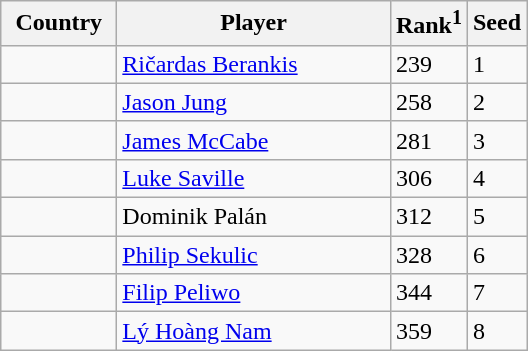<table class="sortable wikitable">
<tr>
<th width="70">Country</th>
<th width="175">Player</th>
<th>Rank<sup>1</sup></th>
<th>Seed</th>
</tr>
<tr>
<td></td>
<td><a href='#'>Ričardas Berankis</a></td>
<td>239</td>
<td>1</td>
</tr>
<tr>
<td></td>
<td><a href='#'>Jason Jung</a></td>
<td>258</td>
<td>2</td>
</tr>
<tr>
<td></td>
<td><a href='#'>James McCabe</a></td>
<td>281</td>
<td>3</td>
</tr>
<tr>
<td></td>
<td><a href='#'>Luke Saville</a></td>
<td>306</td>
<td>4</td>
</tr>
<tr>
<td></td>
<td>Dominik Palán</td>
<td>312</td>
<td>5</td>
</tr>
<tr>
<td></td>
<td><a href='#'>Philip Sekulic</a></td>
<td>328</td>
<td>6</td>
</tr>
<tr>
<td></td>
<td><a href='#'>Filip Peliwo</a></td>
<td>344</td>
<td>7</td>
</tr>
<tr>
<td></td>
<td><a href='#'>Lý Hoàng Nam</a></td>
<td>359</td>
<td>8</td>
</tr>
</table>
